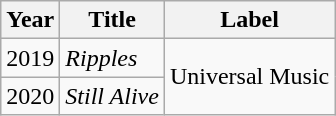<table class="wikitable">
<tr>
<th>Year</th>
<th>Title</th>
<th>Label</th>
</tr>
<tr>
<td>2019</td>
<td><em>Ripples</em></td>
<td rowspan="2">Universal Music</td>
</tr>
<tr>
<td>2020</td>
<td><em>Still Alive</em></td>
</tr>
</table>
